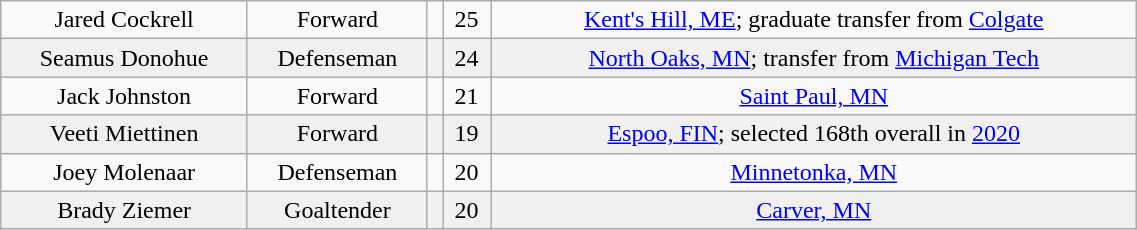<table class="wikitable" width="60%">
<tr align="center" bgcolor="">
<td>Jared Cockrell</td>
<td>Forward</td>
<td></td>
<td>25</td>
<td><a href='#'>Kent's Hill, ME</a>; graduate transfer from <a href='#'>Colgate</a></td>
</tr>
<tr align="center" bgcolor="f0f0f0">
<td>Seamus Donohue</td>
<td>Defenseman</td>
<td></td>
<td>24</td>
<td><a href='#'>North Oaks, MN</a>; transfer from <a href='#'>Michigan Tech</a></td>
</tr>
<tr align="center" bgcolor="">
<td>Jack Johnston</td>
<td>Forward</td>
<td></td>
<td>21</td>
<td><a href='#'>Saint Paul, MN</a></td>
</tr>
<tr align="center" bgcolor="f0f0f0">
<td>Veeti Miettinen</td>
<td>Forward</td>
<td></td>
<td>19</td>
<td><a href='#'>Espoo, FIN</a>; selected 168th overall in <a href='#'>2020</a></td>
</tr>
<tr align="center" bgcolor="">
<td>Joey Molenaar</td>
<td>Defenseman</td>
<td></td>
<td>20</td>
<td><a href='#'>Minnetonka, MN</a></td>
</tr>
<tr align="center" bgcolor="f0f0f0">
<td>Brady Ziemer</td>
<td>Goaltender</td>
<td></td>
<td>20</td>
<td><a href='#'>Carver, MN</a></td>
</tr>
</table>
